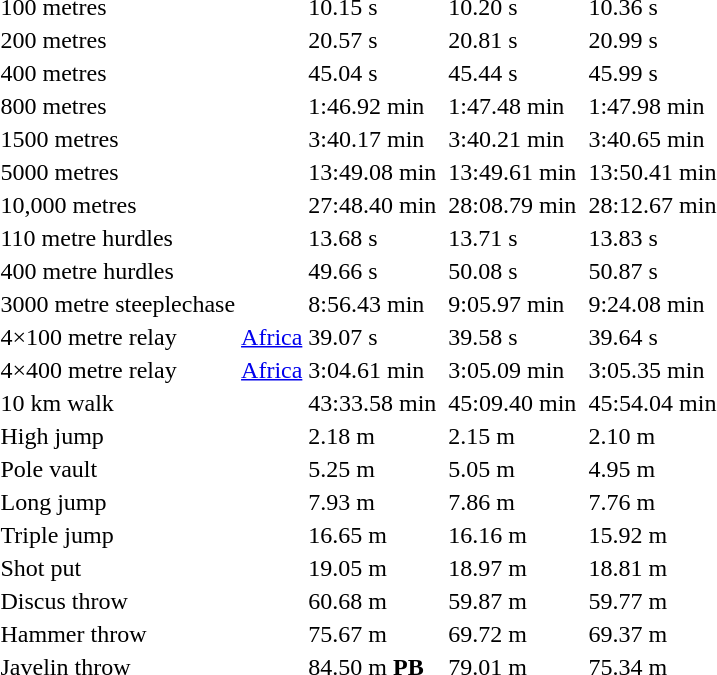<table>
<tr>
<td>100 metres</td>
<td></td>
<td>10.15 s</td>
<td></td>
<td>10.20 s</td>
<td></td>
<td>10.36 s</td>
</tr>
<tr>
<td>200 metres</td>
<td></td>
<td>20.57 s</td>
<td></td>
<td>20.81 s</td>
<td></td>
<td>20.99 s</td>
</tr>
<tr>
<td>400 metres</td>
<td></td>
<td>45.04 s</td>
<td></td>
<td>45.44 s</td>
<td></td>
<td>45.99 s</td>
</tr>
<tr>
<td>800 metres</td>
<td></td>
<td>1:46.92 min</td>
<td></td>
<td>1:47.48 min</td>
<td></td>
<td>1:47.98 min</td>
</tr>
<tr>
<td>1500 metres</td>
<td></td>
<td>3:40.17 min</td>
<td></td>
<td>3:40.21 min</td>
<td></td>
<td>3:40.65 min</td>
</tr>
<tr>
<td>5000 metres</td>
<td></td>
<td>13:49.08 min</td>
<td></td>
<td>13:49.61 min</td>
<td></td>
<td>13:50.41 min</td>
</tr>
<tr>
<td>10,000 metres</td>
<td></td>
<td>27:48.40 min</td>
<td></td>
<td>28:08.79 min</td>
<td></td>
<td>28:12.67 min</td>
</tr>
<tr>
<td>110 metre hurdles</td>
<td></td>
<td>13.68 s</td>
<td></td>
<td>13.71 s</td>
<td></td>
<td>13.83 s</td>
</tr>
<tr>
<td>400 metre hurdles</td>
<td></td>
<td>49.66 s</td>
<td></td>
<td>50.08 s</td>
<td></td>
<td>50.87 s</td>
</tr>
<tr>
<td>3000 metre steeplechase</td>
<td></td>
<td>8:56.43 min</td>
<td></td>
<td>9:05.97 min</td>
<td></td>
<td>9:24.08 min</td>
</tr>
<tr>
<td>4×100 metre relay</td>
<td><a href='#'>Africa</a></td>
<td>39.07 s</td>
<td></td>
<td>39.58 s</td>
<td></td>
<td>39.64 s</td>
</tr>
<tr>
<td>4×400 metre relay</td>
<td><a href='#'>Africa</a></td>
<td>3:04.61 min</td>
<td></td>
<td>3:05.09 min</td>
<td></td>
<td>3:05.35 min</td>
</tr>
<tr>
<td>10 km walk</td>
<td></td>
<td>43:33.58 min</td>
<td></td>
<td>45:09.40 min</td>
<td></td>
<td>45:54.04 min</td>
</tr>
<tr>
<td>High jump</td>
<td></td>
<td>2.18 m</td>
<td></td>
<td>2.15 m</td>
<td></td>
<td>2.10 m</td>
</tr>
<tr>
<td>Pole vault</td>
<td></td>
<td>5.25 m</td>
<td></td>
<td>5.05 m</td>
<td></td>
<td>4.95 m</td>
</tr>
<tr>
<td>Long jump</td>
<td></td>
<td>7.93 m</td>
<td></td>
<td>7.86 m</td>
<td></td>
<td>7.76 m</td>
</tr>
<tr>
<td>Triple jump</td>
<td></td>
<td>16.65 m</td>
<td></td>
<td>16.16 m</td>
<td></td>
<td>15.92 m</td>
</tr>
<tr>
<td>Shot put</td>
<td></td>
<td>19.05 m</td>
<td></td>
<td>18.97 m</td>
<td></td>
<td>18.81 m</td>
</tr>
<tr>
<td>Discus throw</td>
<td></td>
<td>60.68 m</td>
<td></td>
<td>59.87 m</td>
<td></td>
<td>59.77 m</td>
</tr>
<tr>
<td>Hammer throw</td>
<td></td>
<td>75.67 m</td>
<td></td>
<td>69.72 m</td>
<td></td>
<td>69.37 m</td>
</tr>
<tr>
<td>Javelin throw</td>
<td></td>
<td>84.50 m <strong>PB</strong></td>
<td></td>
<td>79.01 m</td>
<td></td>
<td>75.34 m</td>
</tr>
</table>
